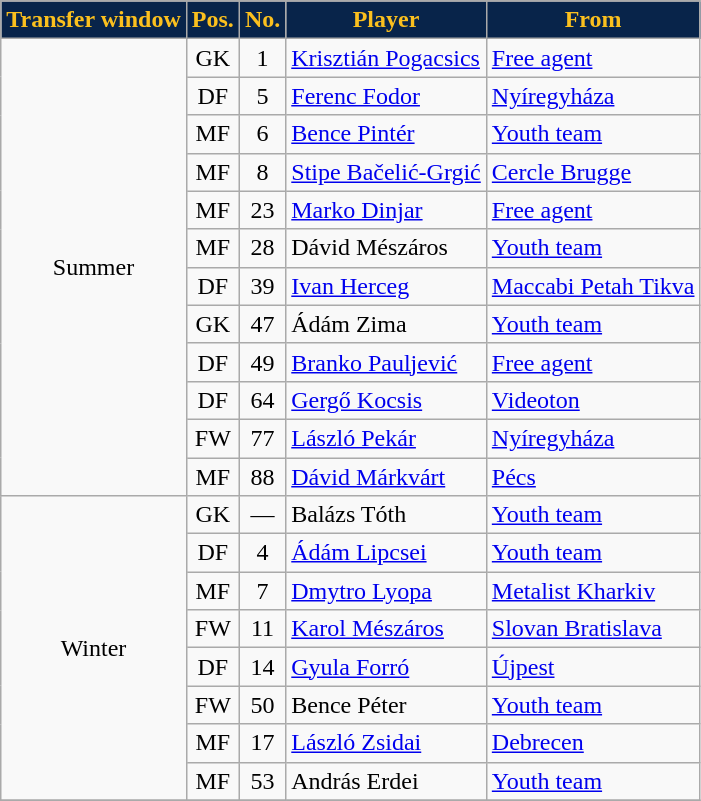<table class="wikitable plainrowheaders sortable">
<tr>
</tr>
<tr>
<th style="background-color:#08244A; color:#FBC01E">Transfer window</th>
<th style="background-color:#08244A; color:#FBC01E">Pos.</th>
<th style="background-color:#08244A; color:#FBC01E">No.</th>
<th style="background-color:#08244A; color:#FBC01E">Player</th>
<th style="background-color:#08244A; color:#FBC01E">From</th>
</tr>
<tr>
<td rowspan="12" style="text-align:center;">Summer</td>
<td style="text-align:center;">GK</td>
<td style="text-align:center;">1</td>
<td style="text-align:left;"> <a href='#'>Krisztián Pogacsics</a></td>
<td style="text-align:left;"><a href='#'>Free agent</a></td>
</tr>
<tr>
<td style="text-align:center;">DF</td>
<td style="text-align:center;">5</td>
<td style="text-align:left;"> <a href='#'>Ferenc Fodor</a></td>
<td style="text-align:left;"><a href='#'>Nyíregyháza</a></td>
</tr>
<tr>
<td style="text-align:center;">MF</td>
<td style="text-align:center;">6</td>
<td style="text-align:left;"> <a href='#'>Bence Pintér</a></td>
<td style="text-align:left;"><a href='#'>Youth team</a></td>
</tr>
<tr>
<td style="text-align:center;">MF</td>
<td style="text-align:center;">8</td>
<td style="text-align:left;"> <a href='#'>Stipe Bačelić-Grgić</a></td>
<td style="text-align:left;"> <a href='#'>Cercle Brugge</a></td>
</tr>
<tr>
<td style="text-align:center;">MF</td>
<td style="text-align:center;">23</td>
<td style="text-align:left;"> <a href='#'>Marko Dinjar</a></td>
<td style="text-align:left;"><a href='#'>Free agent</a></td>
</tr>
<tr>
<td style="text-align:center;">MF</td>
<td style="text-align:center;">28</td>
<td style="text-align:left;"> Dávid Mészáros</td>
<td style="text-align:left;"><a href='#'>Youth team</a></td>
</tr>
<tr>
<td style="text-align:center;">DF</td>
<td style="text-align:center;">39</td>
<td style="text-align:left;"> <a href='#'>Ivan Herceg</a></td>
<td style="text-align:left;"> <a href='#'>Maccabi Petah Tikva</a></td>
</tr>
<tr>
<td style="text-align:center;">GK</td>
<td style="text-align:center;">47</td>
<td style="text-align:left;"> Ádám Zima</td>
<td style="text-align:left;"><a href='#'>Youth team</a></td>
</tr>
<tr>
<td style="text-align:center;">DF</td>
<td style="text-align:center;">49</td>
<td style="text-align:left;"> <a href='#'>Branko Pauljević</a></td>
<td style="text-align:left;"><a href='#'>Free agent</a></td>
</tr>
<tr>
<td style="text-align:center;">DF</td>
<td style="text-align:center;">64</td>
<td style="text-align:left;"> <a href='#'>Gergő Kocsis</a></td>
<td style="text-align:left;"><a href='#'>Videoton</a></td>
</tr>
<tr>
<td style="text-align:center;">FW</td>
<td style="text-align:center;">77</td>
<td style="text-align:left;"> <a href='#'>László Pekár</a></td>
<td style="text-align:left;"><a href='#'>Nyíregyháza</a></td>
</tr>
<tr>
<td style="text-align:center;">MF</td>
<td style="text-align:center;">88</td>
<td style="text-align:left;"> <a href='#'>Dávid Márkvárt</a></td>
<td style="text-align:left;"><a href='#'>Pécs</a></td>
</tr>
<tr>
<td rowspan="8" style="text-align:center;">Winter</td>
<td style="text-align:center;">GK</td>
<td style="text-align:center;">—</td>
<td style="text-align:left;"> Balázs Tóth</td>
<td style="text-align:left;"><a href='#'>Youth team</a></td>
</tr>
<tr>
<td style="text-align:center;">DF</td>
<td style="text-align:center;">4</td>
<td style="text-align:left;"> <a href='#'>Ádám Lipcsei</a></td>
<td style="text-align:left;"><a href='#'>Youth team</a></td>
</tr>
<tr>
<td style="text-align:center;">MF</td>
<td style="text-align:center;">7</td>
<td style="text-align:left;"> <a href='#'>Dmytro Lyopa</a></td>
<td style="text-align:left;"> <a href='#'>Metalist Kharkiv</a></td>
</tr>
<tr>
<td style="text-align:center;">FW</td>
<td style="text-align:center;">11</td>
<td style="text-align:left;"> <a href='#'>Karol Mészáros</a></td>
<td style="text-align:left;"> <a href='#'>Slovan Bratislava</a></td>
</tr>
<tr>
<td style="text-align:center;">DF</td>
<td style="text-align:center;">14</td>
<td style="text-align:left;"> <a href='#'>Gyula Forró</a></td>
<td style="text-align:left;"><a href='#'>Újpest</a></td>
</tr>
<tr>
<td style="text-align:center;">FW</td>
<td style="text-align:center;">50</td>
<td style="text-align:left;"> Bence Péter</td>
<td style="text-align:left;"><a href='#'>Youth team</a></td>
</tr>
<tr>
<td style="text-align:center;">MF</td>
<td style="text-align:center;">17</td>
<td style="text-align:left;"> <a href='#'>László Zsidai</a></td>
<td style="text-align:left;"><a href='#'>Debrecen</a></td>
</tr>
<tr>
<td style="text-align:center;">MF</td>
<td style="text-align:center;">53</td>
<td style="text-align:left;"> András Erdei</td>
<td style="text-align:left;"><a href='#'>Youth team</a></td>
</tr>
<tr>
</tr>
</table>
